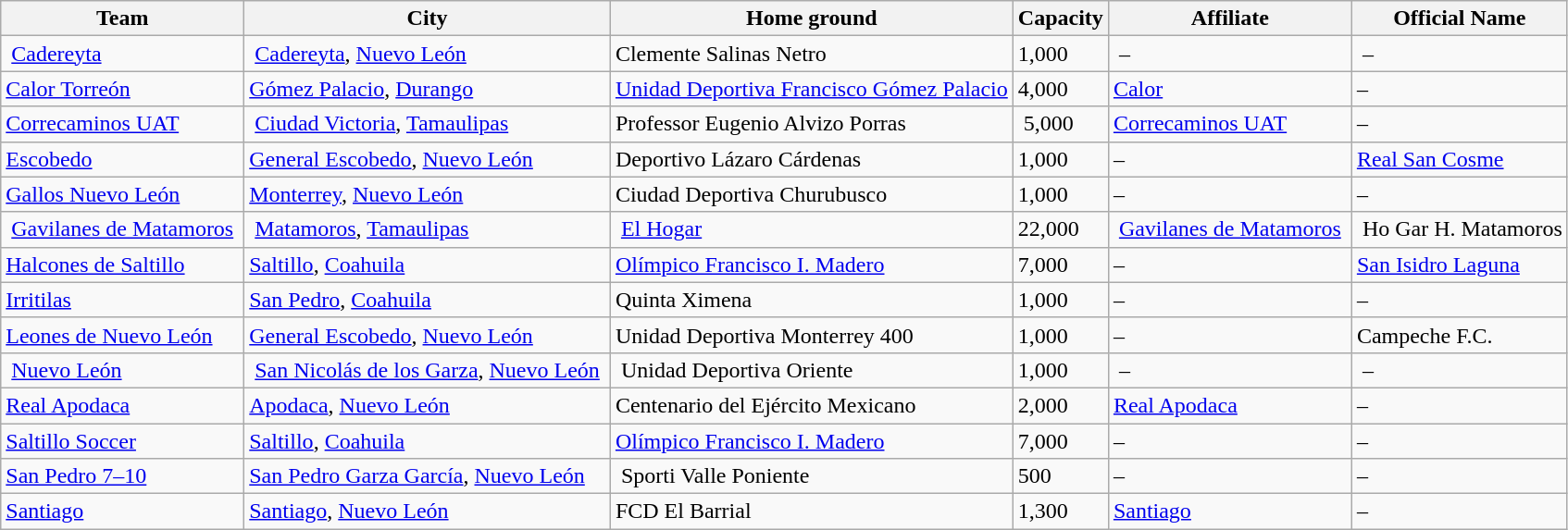<table class="wikitable sortable">
<tr>
<th>Team</th>
<th>City</th>
<th>Home ground</th>
<th>Capacity</th>
<th>Affiliate</th>
<th>Official Name</th>
</tr>
<tr>
<td> <a href='#'>Cadereyta</a> </td>
<td> <a href='#'>Cadereyta</a>, <a href='#'>Nuevo León</a> </td>
<td>Clemente Salinas Netro</td>
<td>1,000</td>
<td> – </td>
<td> –</td>
</tr>
<tr>
<td><a href='#'>Calor Torreón</a></td>
<td><a href='#'>Gómez Palacio</a>, <a href='#'>Durango</a></td>
<td><a href='#'>Unidad Deportiva Francisco Gómez Palacio</a></td>
<td>4,000</td>
<td><a href='#'>Calor</a></td>
<td>–</td>
</tr>
<tr>
<td><a href='#'>Correcaminos UAT</a> </td>
<td> <a href='#'>Ciudad Victoria</a>, <a href='#'>Tamaulipas</a> </td>
<td>Professor Eugenio Alvizo Porras</td>
<td> 5,000</td>
<td><a href='#'>Correcaminos UAT</a></td>
<td>–</td>
</tr>
<tr>
<td><a href='#'>Escobedo</a></td>
<td><a href='#'>General Escobedo</a>, <a href='#'>Nuevo León</a></td>
<td>Deportivo Lázaro Cárdenas</td>
<td>1,000</td>
<td>–</td>
<td><a href='#'>Real San Cosme</a></td>
</tr>
<tr>
<td><a href='#'>Gallos Nuevo León</a></td>
<td><a href='#'>Monterrey</a>, <a href='#'>Nuevo León</a></td>
<td>Ciudad Deportiva Churubusco</td>
<td>1,000</td>
<td>–</td>
<td>–</td>
</tr>
<tr>
<td> <a href='#'>Gavilanes de Matamoros</a> </td>
<td> <a href='#'>Matamoros</a>, <a href='#'>Tamaulipas</a> </td>
<td> <a href='#'>El Hogar</a> </td>
<td>22,000</td>
<td> <a href='#'>Gavilanes de Matamoros</a> </td>
<td> Ho Gar H. Matamoros</td>
</tr>
<tr>
<td><a href='#'>Halcones de Saltillo</a></td>
<td><a href='#'>Saltillo</a>, <a href='#'>Coahuila</a></td>
<td><a href='#'>Olímpico Francisco I. Madero</a></td>
<td>7,000</td>
<td>–</td>
<td><a href='#'>San Isidro Laguna</a></td>
</tr>
<tr>
<td><a href='#'>Irritilas</a></td>
<td><a href='#'>San Pedro</a>, <a href='#'>Coahuila</a></td>
<td>Quinta Ximena</td>
<td>1,000</td>
<td>–</td>
<td>–</td>
</tr>
<tr>
<td><a href='#'>Leones de Nuevo León</a></td>
<td><a href='#'>General Escobedo</a>, <a href='#'>Nuevo León</a></td>
<td>Unidad Deportiva Monterrey 400</td>
<td>1,000</td>
<td>–</td>
<td>Campeche F.C.</td>
</tr>
<tr>
<td> <a href='#'>Nuevo León</a> </td>
<td> <a href='#'>San Nicolás de los Garza</a>, <a href='#'>Nuevo León</a> </td>
<td> Unidad Deportiva Oriente</td>
<td>1,000</td>
<td> – </td>
<td> –</td>
</tr>
<tr>
<td><a href='#'>Real Apodaca</a></td>
<td><a href='#'>Apodaca</a>, <a href='#'>Nuevo León</a></td>
<td>Centenario del Ejército Mexicano</td>
<td>2,000</td>
<td><a href='#'>Real Apodaca</a></td>
<td>–</td>
</tr>
<tr>
<td><a href='#'>Saltillo Soccer</a></td>
<td><a href='#'>Saltillo</a>, <a href='#'>Coahuila</a></td>
<td><a href='#'>Olímpico Francisco I. Madero</a></td>
<td>7,000</td>
<td>–</td>
<td>–</td>
</tr>
<tr>
<td><a href='#'>San Pedro 7–10</a></td>
<td><a href='#'>San Pedro Garza García</a>, <a href='#'>Nuevo León</a> </td>
<td> Sporti Valle Poniente</td>
<td>500</td>
<td>–</td>
<td>–</td>
</tr>
<tr>
<td><a href='#'>Santiago</a></td>
<td><a href='#'>Santiago</a>, <a href='#'>Nuevo León</a></td>
<td>FCD El Barrial</td>
<td>1,300</td>
<td><a href='#'>Santiago</a></td>
<td>–</td>
</tr>
</table>
